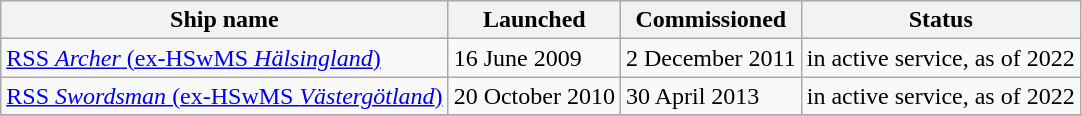<table class="wikitable">
<tr>
<th>Ship name</th>
<th>Launched</th>
<th>Commissioned</th>
<th>Status</th>
</tr>
<tr>
<td><a href='#'>RSS <em>Archer</em> (ex-HSwMS <em>Hälsingland</em>)</a></td>
<td>16 June 2009</td>
<td>2 December 2011 </td>
<td>in active service, as of 2022</td>
</tr>
<tr>
<td><a href='#'>RSS <em>Swordsman</em> (ex-HSwMS <em>Västergötland</em>)</a></td>
<td>20 October 2010 </td>
<td>30 April 2013</td>
<td>in active service, as of 2022</td>
</tr>
<tr>
</tr>
</table>
